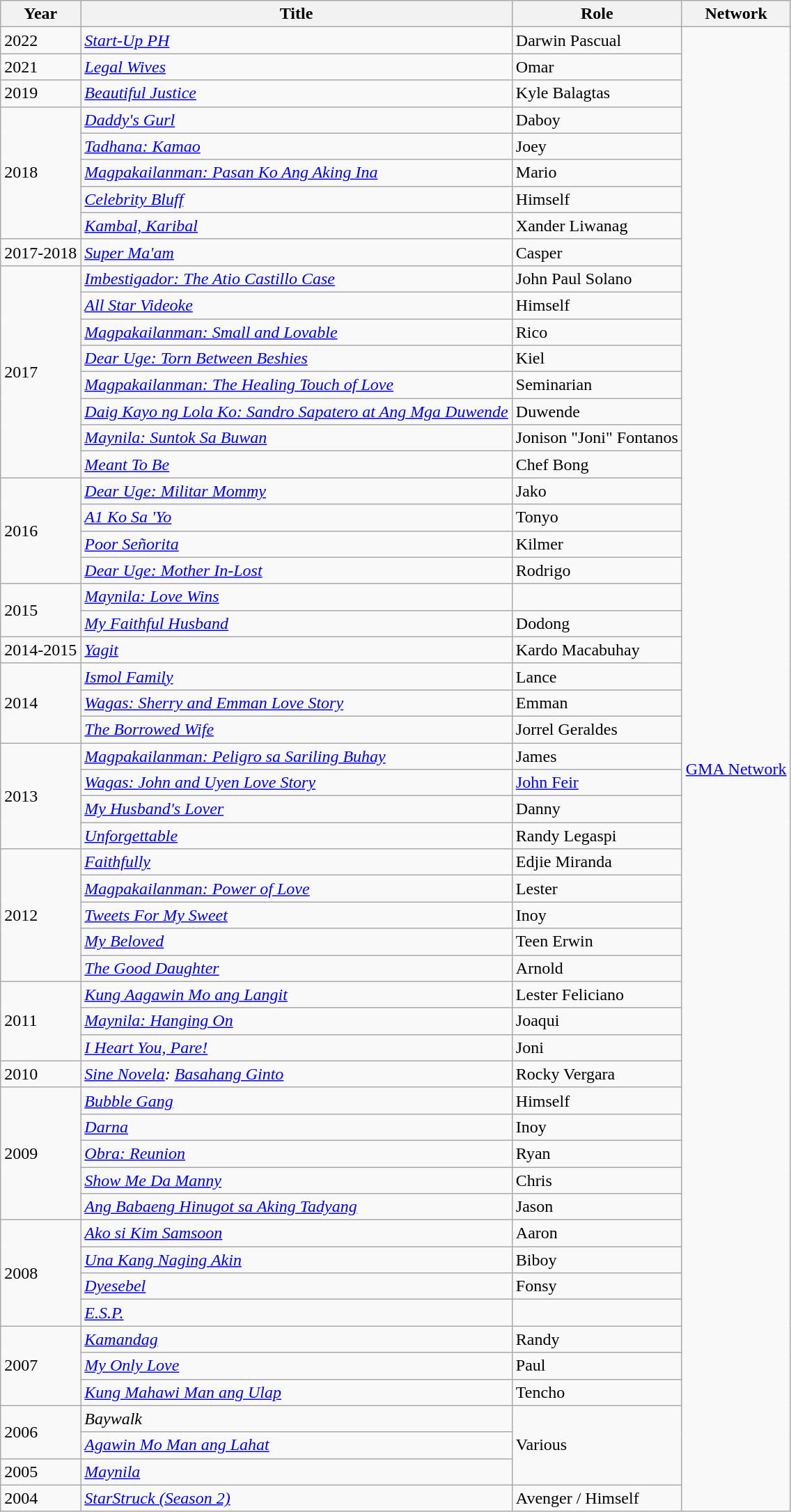<table class="wikitable">
<tr>
<th>Year</th>
<th>Title</th>
<th>Role</th>
<th>Network</th>
</tr>
<tr>
<td>2022</td>
<td><em><a href='#'>Start-Up PH</a></em></td>
<td>Darwin Pascual</td>
<td rowspan=56 style="text-align:center;"><a href='#'>GMA Network</a></td>
</tr>
<tr>
<td>2021</td>
<td><em><a href='#'>Legal Wives</a></em></td>
<td>Omar</td>
</tr>
<tr>
<td>2019</td>
<td><em><a href='#'>Beautiful Justice</a></em></td>
<td>Kyle Balagtas</td>
</tr>
<tr>
<td rowspan=5>2018</td>
<td><em><a href='#'>Daddy's Gurl</a></em></td>
<td>Daboy</td>
</tr>
<tr>
<td><em><a href='#'>Tadhana: Kamao</a></em></td>
<td>Joey</td>
</tr>
<tr>
<td><em><a href='#'>Magpakailanman: Pasan Ko Ang Aking Ina</a></em></td>
<td>Mario</td>
</tr>
<tr>
<td><em><a href='#'>Celebrity Bluff</a></em></td>
<td>Himself</td>
</tr>
<tr>
<td><em><a href='#'>Kambal, Karibal</a></em></td>
<td>Xander Liwanag</td>
</tr>
<tr>
<td>2017-2018</td>
<td><em><a href='#'>Super Ma'am</a></em></td>
<td>Casper</td>
</tr>
<tr>
<td rowspan=8>2017</td>
<td><em><a href='#'>Imbestigador: The Atio Castillo Case</a></em></td>
<td>John Paul Solano</td>
</tr>
<tr>
<td><em><a href='#'>All Star Videoke</a></em></td>
<td>Himself</td>
</tr>
<tr>
<td><em><a href='#'>Magpakailanman: Small and Lovable</a></em></td>
<td>Rico</td>
</tr>
<tr>
<td><em><a href='#'>Dear Uge: Torn Between Beshies</a></em></td>
<td>Kiel</td>
</tr>
<tr>
<td><em><a href='#'>Magpakailanman: The Healing Touch of Love</a></em></td>
<td>Seminarian</td>
</tr>
<tr>
<td><em><a href='#'>Daig Kayo ng Lola Ko: Sandro Sapatero at Ang Mga Duwende</a></em></td>
<td>Duwende</td>
</tr>
<tr>
<td><em><a href='#'>Maynila: Suntok Sa Buwan</a></em></td>
<td>Jonison "Joni" Fontanos</td>
</tr>
<tr>
<td><em><a href='#'>Meant To Be</a></em></td>
<td>Chef Bong</td>
</tr>
<tr>
<td rowspan=4>2016</td>
<td><em><a href='#'>Dear Uge: Militar Mommy</a></em></td>
<td>Jako</td>
</tr>
<tr>
<td><em><a href='#'>A1 Ko Sa 'Yo</a></em></td>
<td>Tonyo</td>
</tr>
<tr>
<td><em><a href='#'>Poor Señorita</a></em></td>
<td>Kilmer</td>
</tr>
<tr>
<td><em><a href='#'>Dear Uge: Mother In-Lost</a></em></td>
<td>Rodrigo</td>
</tr>
<tr>
<td rowspan="2">2015</td>
<td><em><a href='#'>Maynila: Love Wins</a></em></td>
<td></td>
</tr>
<tr>
<td><em><a href='#'>My Faithful Husband</a></em></td>
<td>Dodong</td>
</tr>
<tr>
<td>2014-2015</td>
<td><em><a href='#'>Yagit</a></em></td>
<td>Kardo Macabuhay</td>
</tr>
<tr>
<td rowspan="3">2014</td>
<td><em><a href='#'>Ismol Family</a></em></td>
<td>Lance</td>
</tr>
<tr>
<td><em><a href='#'>Wagas: Sherry and Emman Love Story</a></em></td>
<td>Emman</td>
</tr>
<tr>
<td><em><a href='#'>The Borrowed Wife</a></em></td>
<td>Jorrel Geraldes</td>
</tr>
<tr>
<td rowspan="4">2013</td>
<td><em><a href='#'>Magpakailanman: Peligro sa Sariling Buhay</a></em></td>
<td>James</td>
</tr>
<tr>
<td><em><a href='#'>Wagas: John and Uyen Love Story</a></em></td>
<td><a href='#'>John Feir</a></td>
</tr>
<tr>
<td><em><a href='#'>My Husband's Lover</a></em></td>
<td>Danny</td>
</tr>
<tr>
<td><em><a href='#'>Unforgettable</a></em></td>
<td>Randy Legaspi</td>
</tr>
<tr>
<td rowspan="5">2012</td>
<td><em><a href='#'>Faithfully</a></em></td>
<td>Edjie Miranda</td>
</tr>
<tr>
<td><em><a href='#'>Magpakailanman: Power of Love</a></em></td>
<td>Lester</td>
</tr>
<tr>
<td><em><a href='#'>Tweets For My Sweet</a></em></td>
<td>Inoy</td>
</tr>
<tr>
<td><em><a href='#'>My Beloved</a></em></td>
<td>Teen Erwin</td>
</tr>
<tr>
<td><em><a href='#'>The Good Daughter</a></em></td>
<td>Arnold</td>
</tr>
<tr>
<td rowspan="3">2011</td>
<td><em><a href='#'>Kung Aagawin Mo ang Langit</a></em></td>
<td>Lester Feliciano</td>
</tr>
<tr>
<td><em><a href='#'>Maynila: Hanging On</a></em></td>
<td>Joaqui</td>
</tr>
<tr>
<td><em><a href='#'>I Heart You, Pare!</a></em></td>
<td>Joni</td>
</tr>
<tr>
<td>2010</td>
<td><em><a href='#'>Sine Novela</a>: <a href='#'>Basahang Ginto</a></em></td>
<td>Rocky Vergara</td>
</tr>
<tr>
<td rowspan="5">2009</td>
<td><em><a href='#'>Bubble Gang</a></em></td>
<td>Himself</td>
</tr>
<tr>
<td><em><a href='#'>Darna</a></em></td>
<td>Inoy</td>
</tr>
<tr>
<td><em><a href='#'>Obra: Reunion</a></em></td>
<td>Ryan</td>
</tr>
<tr>
<td><em><a href='#'>Show Me Da Manny</a></em></td>
<td>Chris</td>
</tr>
<tr>
<td><em><a href='#'>Ang Babaeng Hinugot sa Aking Tadyang</a></em></td>
<td>Jason</td>
</tr>
<tr>
<td rowspan="4">2008</td>
<td><em><a href='#'>Ako si Kim Samsoon</a></em></td>
<td>Aaron</td>
</tr>
<tr>
<td><em><a href='#'>Una Kang Naging Akin</a></em></td>
<td>Biboy</td>
</tr>
<tr>
<td><em><a href='#'>Dyesebel</a></em></td>
<td>Fonsy</td>
</tr>
<tr>
<td><em><a href='#'>E.S.P.</a></em></td>
<td></td>
</tr>
<tr>
<td rowspan="3">2007</td>
<td><em><a href='#'>Kamandag</a></em></td>
<td>Randy</td>
</tr>
<tr>
<td><em><a href='#'>My Only Love</a></em></td>
<td>Paul</td>
</tr>
<tr>
<td><em><a href='#'>Kung Mahawi Man ang Ulap</a></em></td>
<td>Tencho</td>
</tr>
<tr>
<td rowspan="2">2006</td>
<td><em>Baywalk</em></td>
<td rowspan="3">Various</td>
</tr>
<tr>
<td><em><a href='#'>Agawin Mo Man ang Lahat</a></em></td>
</tr>
<tr>
<td>2005</td>
<td><em><a href='#'>Maynila</a></em></td>
</tr>
<tr>
<td>2004</td>
<td><em><a href='#'>StarStruck (Season 2)</a></em></td>
<td>Avenger / Himself</td>
</tr>
</table>
